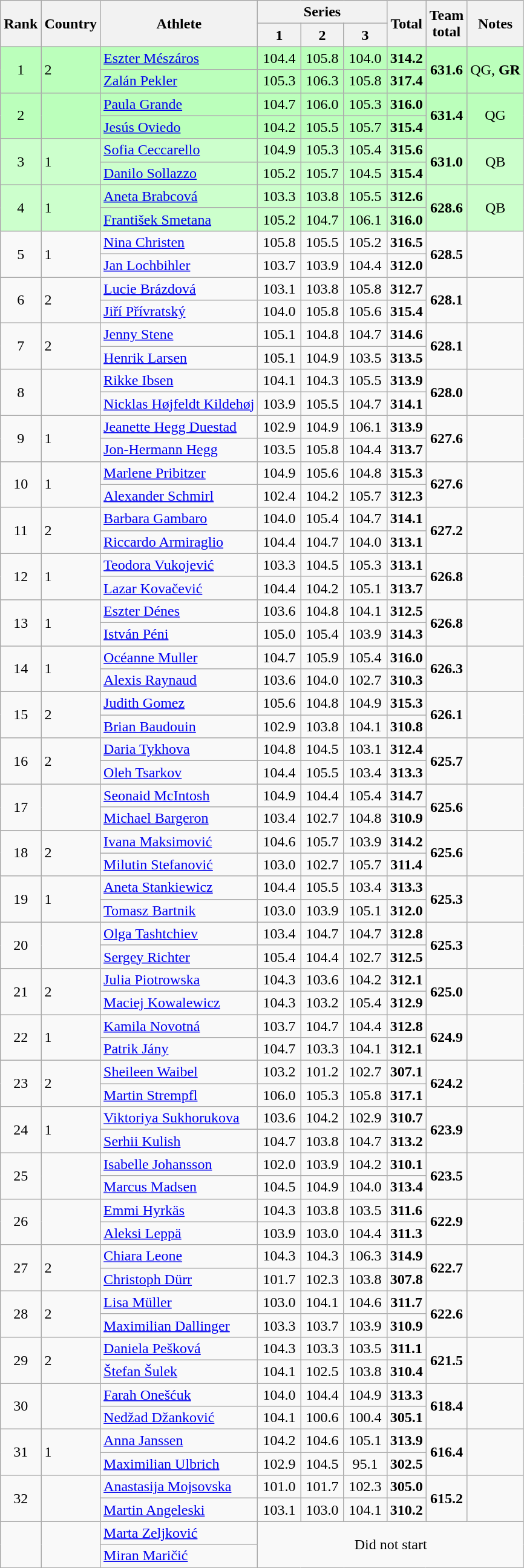<table class="wikitable sortable" style="text-align:center">
<tr>
<th rowspan=2>Rank</th>
<th rowspan=2>Country</th>
<th rowspan=2>Athlete</th>
<th colspan=3>Series</th>
<th rowspan=2>Total</th>
<th rowspan=2>Team<br>total</th>
<th rowspan=2>Notes</th>
</tr>
<tr>
<th width="40px">1</th>
<th width="40px">2</th>
<th width="40px">3</th>
</tr>
<tr bgcolor=bbffbb>
<td rowspan=2>1</td>
<td rowspan=2 align=left> 2</td>
<td align=left><a href='#'>Eszter Mészáros</a></td>
<td>104.4</td>
<td>105.8</td>
<td>104.0</td>
<td><strong>314.2</strong></td>
<td rowspan=2><strong>631.6</strong></td>
<td rowspan=2>QG, <strong>GR</strong></td>
</tr>
<tr bgcolor=bbffbb>
<td align=left><a href='#'>Zalán Pekler</a></td>
<td>105.3</td>
<td>106.3</td>
<td>105.8</td>
<td><strong>317.4</strong></td>
</tr>
<tr bgcolor=bbffbb>
<td rowspan=2>2</td>
<td rowspan=2 align=left></td>
<td align=left><a href='#'>Paula Grande</a></td>
<td>104.7</td>
<td>106.0</td>
<td>105.3</td>
<td><strong>316.0</strong></td>
<td rowspan=2><strong>631.4</strong></td>
<td rowspan=2>QG</td>
</tr>
<tr bgcolor=bbffbb>
<td align=left><a href='#'>Jesús Oviedo</a></td>
<td>104.2</td>
<td>105.5</td>
<td>105.7</td>
<td><strong>315.4</strong></td>
</tr>
<tr bgcolor=ccffcc>
<td rowspan=2>3</td>
<td rowspan=2 align=left> 1</td>
<td align=left><a href='#'>Sofia Ceccarello</a></td>
<td>104.9</td>
<td>105.3</td>
<td>105.4</td>
<td><strong>315.6</strong></td>
<td rowspan=2><strong>631.0</strong></td>
<td rowspan=2>QB</td>
</tr>
<tr bgcolor=ccffcc>
<td align=left><a href='#'>Danilo Sollazzo</a></td>
<td>105.2</td>
<td>105.7</td>
<td>104.5</td>
<td><strong>315.4</strong></td>
</tr>
<tr bgcolor=ccffcc>
<td rowspan=2>4</td>
<td rowspan=2 align=left> 1</td>
<td align=left><a href='#'>Aneta Brabcová</a></td>
<td>103.3</td>
<td>103.8</td>
<td>105.5</td>
<td><strong>312.6</strong></td>
<td rowspan=2><strong>628.6</strong></td>
<td rowspan=2>QB</td>
</tr>
<tr bgcolor=ccffcc>
<td align=left><a href='#'>František Smetana</a></td>
<td>105.2</td>
<td>104.7</td>
<td>106.1</td>
<td><strong>316.0</strong></td>
</tr>
<tr>
<td rowspan=2>5</td>
<td rowspan=2 align=left> 1</td>
<td align=left><a href='#'>Nina Christen</a></td>
<td>105.8</td>
<td>105.5</td>
<td>105.2</td>
<td><strong>316.5</strong></td>
<td rowspan=2><strong>628.5</strong></td>
<td rowspan=2></td>
</tr>
<tr>
<td align=left><a href='#'>Jan Lochbihler</a></td>
<td>103.7</td>
<td>103.9</td>
<td>104.4</td>
<td><strong>312.0</strong></td>
</tr>
<tr>
<td rowspan=2>6</td>
<td rowspan=2 align=left> 2</td>
<td align=left><a href='#'>Lucie Brázdová</a></td>
<td>103.1</td>
<td>103.8</td>
<td>105.8</td>
<td><strong>312.7</strong></td>
<td rowspan=2><strong>628.1</strong></td>
<td rowspan=2></td>
</tr>
<tr>
<td align=left><a href='#'>Jiří Přívratský</a></td>
<td>104.0</td>
<td>105.8</td>
<td>105.6</td>
<td><strong>315.4</strong></td>
</tr>
<tr>
<td rowspan=2>7</td>
<td rowspan=2 align=left> 2</td>
<td align=left><a href='#'>Jenny Stene</a></td>
<td>105.1</td>
<td>104.8</td>
<td>104.7</td>
<td><strong>314.6</strong></td>
<td rowspan=2><strong>628.1</strong></td>
<td rowspan=2></td>
</tr>
<tr>
<td align=left><a href='#'>Henrik Larsen</a></td>
<td>105.1</td>
<td>104.9</td>
<td>103.5</td>
<td><strong>313.5</strong></td>
</tr>
<tr>
<td rowspan=2>8</td>
<td rowspan=2 align=left></td>
<td align=left><a href='#'>Rikke Ibsen</a></td>
<td>104.1</td>
<td>104.3</td>
<td>105.5</td>
<td><strong>313.9</strong></td>
<td rowspan=2><strong>628.0</strong></td>
<td rowspan=2></td>
</tr>
<tr>
<td align=left><a href='#'>Nicklas Højfeldt Kildehøj</a></td>
<td>103.9</td>
<td>105.5</td>
<td>104.7</td>
<td><strong>314.1</strong></td>
</tr>
<tr>
<td rowspan=2>9</td>
<td rowspan=2 align=left> 1</td>
<td align=left><a href='#'>Jeanette Hegg Duestad</a></td>
<td>102.9</td>
<td>104.9</td>
<td>106.1</td>
<td><strong>313.9</strong></td>
<td rowspan=2><strong>627.6</strong></td>
<td rowspan=2></td>
</tr>
<tr>
<td align=left><a href='#'>Jon-Hermann Hegg</a></td>
<td>103.5</td>
<td>105.8</td>
<td>104.4</td>
<td><strong>313.7</strong></td>
</tr>
<tr>
<td rowspan=2>10</td>
<td rowspan=2 align=left> 1</td>
<td align=left><a href='#'>Marlene Pribitzer</a></td>
<td>104.9</td>
<td>105.6</td>
<td>104.8</td>
<td><strong>315.3</strong></td>
<td rowspan=2><strong>627.6</strong></td>
<td rowspan=2></td>
</tr>
<tr>
<td align=left><a href='#'>Alexander Schmirl</a></td>
<td>102.4</td>
<td>104.2</td>
<td>105.7</td>
<td><strong>312.3</strong></td>
</tr>
<tr>
<td rowspan=2>11</td>
<td rowspan=2 align=left> 2</td>
<td align=left><a href='#'>Barbara Gambaro</a></td>
<td>104.0</td>
<td>105.4</td>
<td>104.7</td>
<td><strong>314.1</strong></td>
<td rowspan=2><strong>627.2</strong></td>
<td rowspan=2></td>
</tr>
<tr>
<td align=left><a href='#'>Riccardo Armiraglio</a></td>
<td>104.4</td>
<td>104.7</td>
<td>104.0</td>
<td><strong>313.1</strong></td>
</tr>
<tr>
<td rowspan=2>12</td>
<td rowspan=2 align=left> 1</td>
<td align=left><a href='#'>Teodora Vukojević</a></td>
<td>103.3</td>
<td>104.5</td>
<td>105.3</td>
<td><strong>313.1</strong></td>
<td rowspan=2><strong>626.8</strong></td>
<td rowspan=2></td>
</tr>
<tr>
<td align=left><a href='#'>Lazar Kovačević</a></td>
<td>104.4</td>
<td>104.2</td>
<td>105.1</td>
<td><strong>313.7</strong></td>
</tr>
<tr>
<td rowspan=2>13</td>
<td rowspan=2 align=left> 1</td>
<td align=left><a href='#'>Eszter Dénes</a></td>
<td>103.6</td>
<td>104.8</td>
<td>104.1</td>
<td><strong>312.5</strong></td>
<td rowspan=2><strong>626.8</strong></td>
<td rowspan=2></td>
</tr>
<tr>
<td align=left><a href='#'>István Péni</a></td>
<td>105.0</td>
<td>105.4</td>
<td>103.9</td>
<td><strong>314.3</strong></td>
</tr>
<tr>
<td rowspan=2>14</td>
<td rowspan=2 align=left> 1</td>
<td align=left><a href='#'>Océanne Muller</a></td>
<td>104.7</td>
<td>105.9</td>
<td>105.4</td>
<td><strong>316.0</strong></td>
<td rowspan=2><strong>626.3</strong></td>
<td rowspan=2></td>
</tr>
<tr>
<td align=left><a href='#'>Alexis Raynaud</a></td>
<td>103.6</td>
<td>104.0</td>
<td>102.7</td>
<td><strong>310.3</strong></td>
</tr>
<tr>
<td rowspan=2>15</td>
<td rowspan=2 align=left> 2</td>
<td align=left><a href='#'>Judith Gomez</a></td>
<td>105.6</td>
<td>104.8</td>
<td>104.9</td>
<td><strong>315.3</strong></td>
<td rowspan=2><strong>626.1</strong></td>
<td rowspan=2></td>
</tr>
<tr>
<td align=left><a href='#'>Brian Baudouin</a></td>
<td>102.9</td>
<td>103.8</td>
<td>104.1</td>
<td><strong>310.8</strong></td>
</tr>
<tr>
<td rowspan=2>16</td>
<td rowspan=2 align=left> 2</td>
<td align=left><a href='#'>Daria Tykhova</a></td>
<td>104.8</td>
<td>104.5</td>
<td>103.1</td>
<td><strong>312.4</strong></td>
<td rowspan=2><strong>625.7</strong></td>
<td rowspan=2></td>
</tr>
<tr>
<td align=left><a href='#'>Oleh Tsarkov</a></td>
<td>104.4</td>
<td>105.5</td>
<td>103.4</td>
<td><strong>313.3</strong></td>
</tr>
<tr>
<td rowspan=2>17</td>
<td rowspan=2 align=left></td>
<td align=left><a href='#'>Seonaid McIntosh</a></td>
<td>104.9</td>
<td>104.4</td>
<td>105.4</td>
<td><strong>314.7</strong></td>
<td rowspan=2><strong>625.6</strong></td>
<td rowspan=2></td>
</tr>
<tr>
<td align=left><a href='#'>Michael Bargeron</a></td>
<td>103.4</td>
<td>102.7</td>
<td>104.8</td>
<td><strong>310.9</strong></td>
</tr>
<tr>
<td rowspan=2>18</td>
<td rowspan=2 align=left> 2</td>
<td align=left><a href='#'>Ivana Maksimović</a></td>
<td>104.6</td>
<td>105.7</td>
<td>103.9</td>
<td><strong>314.2</strong></td>
<td rowspan=2><strong>625.6</strong></td>
<td rowspan=2></td>
</tr>
<tr>
<td align=left><a href='#'>Milutin Stefanović</a></td>
<td>103.0</td>
<td>102.7</td>
<td>105.7</td>
<td><strong>311.4</strong></td>
</tr>
<tr>
<td rowspan=2>19</td>
<td rowspan=2 align=left> 1</td>
<td align=left><a href='#'>Aneta Stankiewicz</a></td>
<td>104.4</td>
<td>105.5</td>
<td>103.4</td>
<td><strong>313.3</strong></td>
<td rowspan=2><strong>625.3</strong></td>
<td rowspan=2></td>
</tr>
<tr>
<td align=left><a href='#'>Tomasz Bartnik</a></td>
<td>103.0</td>
<td>103.9</td>
<td>105.1</td>
<td><strong>312.0</strong></td>
</tr>
<tr>
<td rowspan=2>20</td>
<td rowspan=2 align=left></td>
<td align=left><a href='#'>Olga Tashtchiev</a></td>
<td>103.4</td>
<td>104.7</td>
<td>104.7</td>
<td><strong>312.8</strong></td>
<td rowspan=2><strong>625.3</strong></td>
<td rowspan=2></td>
</tr>
<tr>
<td align=left><a href='#'>Sergey Richter</a></td>
<td>105.4</td>
<td>104.4</td>
<td>102.7</td>
<td><strong>312.5</strong></td>
</tr>
<tr>
<td rowspan=2>21</td>
<td rowspan=2 align=left> 2</td>
<td align=left><a href='#'>Julia Piotrowska</a></td>
<td>104.3</td>
<td>103.6</td>
<td>104.2</td>
<td><strong>312.1</strong></td>
<td rowspan=2><strong>625.0</strong></td>
<td rowspan=2></td>
</tr>
<tr>
<td align=left><a href='#'>Maciej Kowalewicz</a></td>
<td>104.3</td>
<td>103.2</td>
<td>105.4</td>
<td><strong>312.9</strong></td>
</tr>
<tr>
<td rowspan=2>22</td>
<td rowspan=2 align=left> 1</td>
<td align=left><a href='#'>Kamila Novotná</a></td>
<td>103.7</td>
<td>104.7</td>
<td>104.4</td>
<td><strong>312.8</strong></td>
<td rowspan=2><strong>624.9</strong></td>
<td rowspan=2></td>
</tr>
<tr>
<td align=left><a href='#'>Patrik Jány</a></td>
<td>104.7</td>
<td>103.3</td>
<td>104.1</td>
<td><strong>312.1</strong></td>
</tr>
<tr>
<td rowspan=2>23</td>
<td rowspan=2 align=left> 2</td>
<td align=left><a href='#'>Sheileen Waibel</a></td>
<td>103.2</td>
<td>101.2</td>
<td>102.7</td>
<td><strong>307.1</strong></td>
<td rowspan=2><strong>624.2</strong></td>
<td rowspan=2></td>
</tr>
<tr>
<td align=left><a href='#'>Martin Strempfl</a></td>
<td>106.0</td>
<td>105.3</td>
<td>105.8</td>
<td><strong>317.1</strong></td>
</tr>
<tr>
<td rowspan=2>24</td>
<td rowspan=2 align=left> 1</td>
<td align=left><a href='#'>Viktoriya Sukhorukova</a></td>
<td>103.6</td>
<td>104.2</td>
<td>102.9</td>
<td><strong>310.7</strong></td>
<td rowspan=2><strong>623.9</strong></td>
<td rowspan=2></td>
</tr>
<tr>
<td align=left><a href='#'>Serhii Kulish</a></td>
<td>104.7</td>
<td>103.8</td>
<td>104.7</td>
<td><strong>313.2</strong></td>
</tr>
<tr>
<td rowspan=2>25</td>
<td rowspan=2 align=left></td>
<td align=left><a href='#'>Isabelle Johansson</a></td>
<td>102.0</td>
<td>103.9</td>
<td>104.2</td>
<td><strong>310.1</strong></td>
<td rowspan=2><strong>623.5</strong></td>
<td rowspan=2></td>
</tr>
<tr>
<td align=left><a href='#'>Marcus Madsen</a></td>
<td>104.5</td>
<td>104.9</td>
<td>104.0</td>
<td><strong>313.4</strong></td>
</tr>
<tr>
<td rowspan=2>26</td>
<td rowspan=2 align=left></td>
<td align=left><a href='#'>Emmi Hyrkäs</a></td>
<td>104.3</td>
<td>103.8</td>
<td>103.5</td>
<td><strong>311.6</strong></td>
<td rowspan=2><strong>622.9</strong></td>
<td rowspan=2></td>
</tr>
<tr>
<td align=left><a href='#'>Aleksi Leppä</a></td>
<td>103.9</td>
<td>103.0</td>
<td>104.4</td>
<td><strong>311.3</strong></td>
</tr>
<tr>
<td rowspan=2>27</td>
<td rowspan=2 align=left> 2</td>
<td align=left><a href='#'>Chiara Leone</a></td>
<td>104.3</td>
<td>104.3</td>
<td>106.3</td>
<td><strong>314.9</strong></td>
<td rowspan=2><strong>622.7</strong></td>
<td rowspan=2></td>
</tr>
<tr>
<td align=left><a href='#'>Christoph Dürr</a></td>
<td>101.7</td>
<td>102.3</td>
<td>103.8</td>
<td><strong>307.8</strong></td>
</tr>
<tr>
<td rowspan=2>28</td>
<td rowspan=2 align=left> 2</td>
<td align=left><a href='#'>Lisa Müller</a></td>
<td>103.0</td>
<td>104.1</td>
<td>104.6</td>
<td><strong>311.7</strong></td>
<td rowspan=2><strong>622.6</strong></td>
<td rowspan=2></td>
</tr>
<tr>
<td align=left><a href='#'>Maximilian Dallinger</a></td>
<td>103.3</td>
<td>103.7</td>
<td>103.9</td>
<td><strong>310.9</strong></td>
</tr>
<tr>
<td rowspan=2>29</td>
<td rowspan=2 align=left> 2</td>
<td align=left><a href='#'>Daniela Pešková</a></td>
<td>104.3</td>
<td>103.3</td>
<td>103.5</td>
<td><strong>311.1</strong></td>
<td rowspan=2><strong>621.5</strong></td>
<td rowspan=2></td>
</tr>
<tr>
<td align=left><a href='#'>Štefan Šulek</a></td>
<td>104.1</td>
<td>102.5</td>
<td>103.8</td>
<td><strong>310.4</strong></td>
</tr>
<tr>
<td rowspan=2>30</td>
<td rowspan=2 align=left></td>
<td align=left><a href='#'>Farah Onešćuk</a></td>
<td>104.0</td>
<td>104.4</td>
<td>104.9</td>
<td><strong>313.3</strong></td>
<td rowspan=2><strong>618.4</strong></td>
<td rowspan=2></td>
</tr>
<tr>
<td align=left><a href='#'>Nedžad Džanković</a></td>
<td>104.1</td>
<td>100.6</td>
<td>100.4</td>
<td><strong>305.1</strong></td>
</tr>
<tr>
<td rowspan=2>31</td>
<td rowspan=2 align=left> 1</td>
<td align=left><a href='#'>Anna Janssen</a></td>
<td>104.2</td>
<td>104.6</td>
<td>105.1</td>
<td><strong>313.9</strong></td>
<td rowspan=2><strong>616.4</strong></td>
<td rowspan=2></td>
</tr>
<tr>
<td align=left><a href='#'>Maximilian Ulbrich</a></td>
<td>102.9</td>
<td>104.5</td>
<td>95.1</td>
<td><strong>302.5</strong></td>
</tr>
<tr>
<td rowspan=2>32</td>
<td rowspan=2 align=left></td>
<td align=left><a href='#'>Anastasija Mojsovska</a></td>
<td>101.0</td>
<td>101.7</td>
<td>102.3</td>
<td><strong>305.0</strong></td>
<td rowspan=2><strong>615.2</strong></td>
<td rowspan=2></td>
</tr>
<tr>
<td align=left><a href='#'>Martin Angeleski</a></td>
<td>103.1</td>
<td>103.0</td>
<td>104.1</td>
<td><strong>310.2</strong></td>
</tr>
<tr>
<td rowspan=2></td>
<td rowspan=2 align=left></td>
<td align=left><a href='#'>Marta Zeljković</a></td>
<td colspan="6" rowspan=2>Did not start</td>
</tr>
<tr>
<td align=left><a href='#'>Miran Maričić</a></td>
</tr>
</table>
